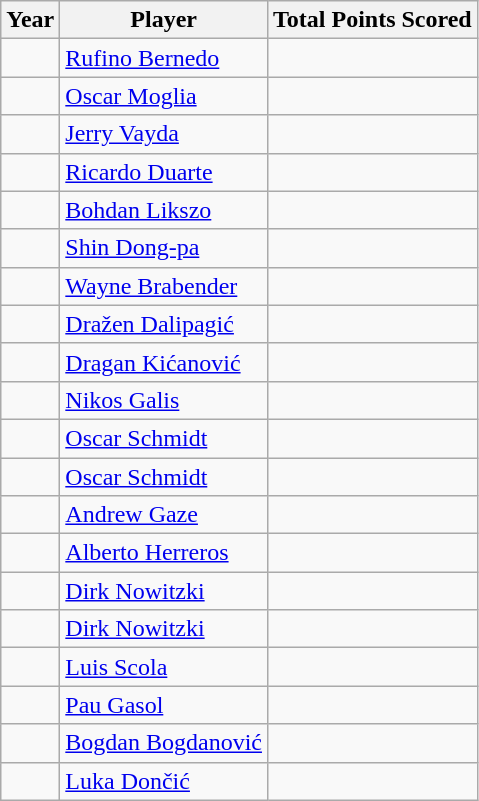<table class="wikitable sortable">
<tr>
<th>Year</th>
<th>Player</th>
<th>Total Points Scored</th>
</tr>
<tr>
<td></td>
<td> <a href='#'>Rufino Bernedo</a></td>
<td></td>
</tr>
<tr>
<td></td>
<td> <a href='#'>Oscar Moglia</a></td>
<td></td>
</tr>
<tr>
<td></td>
<td> <a href='#'>Jerry Vayda</a></td>
<td></td>
</tr>
<tr>
<td></td>
<td> <a href='#'>Ricardo Duarte</a></td>
<td></td>
</tr>
<tr>
<td></td>
<td> <a href='#'>Bohdan Likszo</a></td>
<td></td>
</tr>
<tr>
<td></td>
<td> <a href='#'>Shin Dong-pa</a></td>
<td></td>
</tr>
<tr>
<td></td>
<td> <a href='#'>Wayne Brabender</a></td>
<td></td>
</tr>
<tr>
<td></td>
<td> <a href='#'>Dražen Dalipagić</a></td>
<td></td>
</tr>
<tr>
<td></td>
<td> <a href='#'>Dragan Kićanović</a></td>
<td></td>
</tr>
<tr>
<td></td>
<td> <a href='#'>Nikos Galis</a></td>
<td></td>
</tr>
<tr>
<td></td>
<td> <a href='#'>Oscar Schmidt</a></td>
<td></td>
</tr>
<tr>
<td></td>
<td> <a href='#'>Oscar Schmidt</a></td>
<td></td>
</tr>
<tr>
<td></td>
<td> <a href='#'>Andrew Gaze</a></td>
<td></td>
</tr>
<tr>
<td></td>
<td> <a href='#'>Alberto Herreros</a></td>
<td></td>
</tr>
<tr>
<td></td>
<td> <a href='#'>Dirk Nowitzki</a></td>
<td></td>
</tr>
<tr>
<td></td>
<td> <a href='#'>Dirk Nowitzki</a></td>
<td></td>
</tr>
<tr>
<td></td>
<td> <a href='#'>Luis Scola</a></td>
<td></td>
</tr>
<tr>
<td></td>
<td> <a href='#'>Pau Gasol</a></td>
<td></td>
</tr>
<tr>
<td></td>
<td> <a href='#'>Bogdan Bogdanović</a></td>
<td></td>
</tr>
<tr>
<td></td>
<td> <a href='#'>Luka Dončić</a></td>
<td></td>
</tr>
</table>
